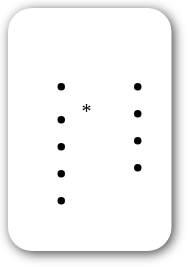<table style=" border-radius:1em; box-shadow: 0.1em 0.1em 0.5em rgba(0,0,0,0.75); background-color: white; border: 1px solid white; padding: 5px;">
<tr style="vertical-align:top;">
<td><br><ul><li></li><li><sup>*</sup></li><li></li><li></li><li></li></ul></td>
<td valign=top><br><ul><li></li><li></li><li></li><li></li></ul></td>
</tr>
</table>
